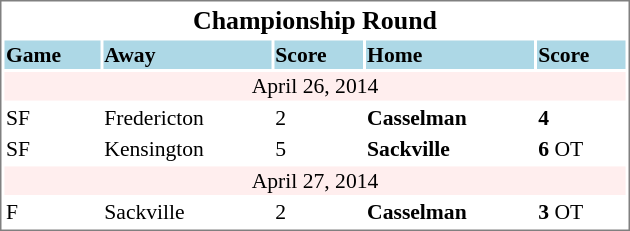<table cellpadding="0">
<tr align="left" style="vertical-align: top">
<td></td>
<td><br><table cellpadding="1" width="420px" style="font-size: 90%; border: 1px solid gray;">
<tr align="center" style="font-size: larger;">
<td colspan=6><strong>Championship Round</strong></td>
</tr>
<tr style="background:lightblue;">
<td><strong>Game</strong></td>
<td><strong>Away</strong></td>
<td><strong>Score</strong></td>
<td><strong>Home</strong></td>
<td><strong>Score</strong></td>
</tr>
<tr align="center" bgcolor="#ffeeee">
<td colspan="5">April 26, 2014</td>
</tr>
<tr>
<td>SF</td>
<td>Fredericton</td>
<td>2</td>
<td><strong>Casselman</strong></td>
<td><strong>4</strong></td>
</tr>
<tr>
<td>SF</td>
<td>Kensington</td>
<td>5</td>
<td><strong>Sackville</strong></td>
<td><strong>6</strong> OT</td>
</tr>
<tr align="center" bgcolor="#ffeeee">
<td colspan="5">April 27, 2014</td>
</tr>
<tr>
<td>F</td>
<td>Sackville</td>
<td>2</td>
<td><strong>Casselman</strong></td>
<td><strong>3</strong> OT</td>
</tr>
</table>
</td>
</tr>
</table>
